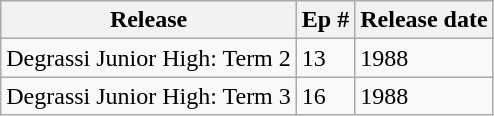<table class="wikitable">
<tr>
<th>Release</th>
<th>Ep #</th>
<th>Release date</th>
</tr>
<tr>
<td>Degrassi Junior High: Term 2</td>
<td>13</td>
<td>1988</td>
</tr>
<tr>
<td>Degrassi Junior High: Term 3</td>
<td>16</td>
<td>1988</td>
</tr>
</table>
